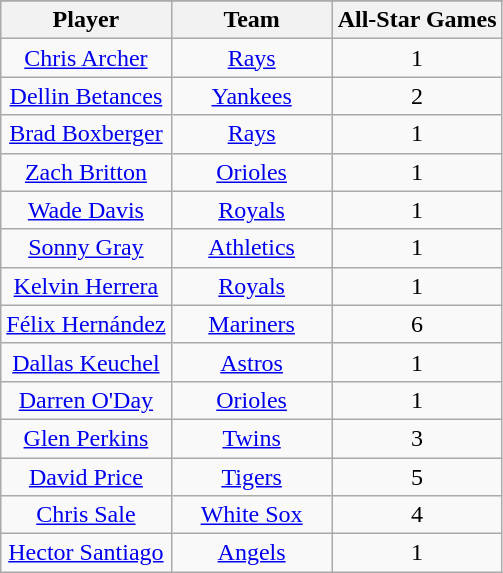<table class="wikitable sortable" style="text-align:center;">
<tr>
</tr>
<tr>
<th>Player</th>
<th style="width:100px;">Team</th>
<th>All-Star Games</th>
</tr>
<tr>
<td><a href='#'>Chris Archer</a></td>
<td><a href='#'>Rays</a></td>
<td>1</td>
</tr>
<tr>
<td><a href='#'>Dellin Betances</a></td>
<td><a href='#'>Yankees</a></td>
<td>2</td>
</tr>
<tr>
<td><a href='#'>Brad Boxberger</a></td>
<td><a href='#'>Rays</a></td>
<td>1</td>
</tr>
<tr>
<td><a href='#'>Zach Britton</a></td>
<td><a href='#'>Orioles</a></td>
<td>1</td>
</tr>
<tr>
<td><a href='#'>Wade Davis</a></td>
<td><a href='#'>Royals</a></td>
<td>1</td>
</tr>
<tr>
<td><a href='#'>Sonny Gray</a></td>
<td><a href='#'>Athletics</a></td>
<td>1</td>
</tr>
<tr>
<td><a href='#'>Kelvin Herrera</a></td>
<td><a href='#'>Royals</a></td>
<td>1</td>
</tr>
<tr>
<td><a href='#'>Félix Hernández</a></td>
<td><a href='#'>Mariners</a></td>
<td>6</td>
</tr>
<tr>
<td><a href='#'>Dallas Keuchel</a></td>
<td><a href='#'>Astros</a></td>
<td>1</td>
</tr>
<tr>
<td><a href='#'>Darren O'Day</a></td>
<td><a href='#'>Orioles</a></td>
<td>1</td>
</tr>
<tr>
<td><a href='#'>Glen Perkins</a></td>
<td><a href='#'>Twins</a></td>
<td>3</td>
</tr>
<tr>
<td><a href='#'>David Price</a></td>
<td><a href='#'>Tigers</a></td>
<td>5</td>
</tr>
<tr>
<td><a href='#'>Chris Sale</a></td>
<td><a href='#'>White Sox</a></td>
<td>4</td>
</tr>
<tr>
<td><a href='#'>Hector Santiago</a></td>
<td><a href='#'>Angels</a></td>
<td>1</td>
</tr>
</table>
